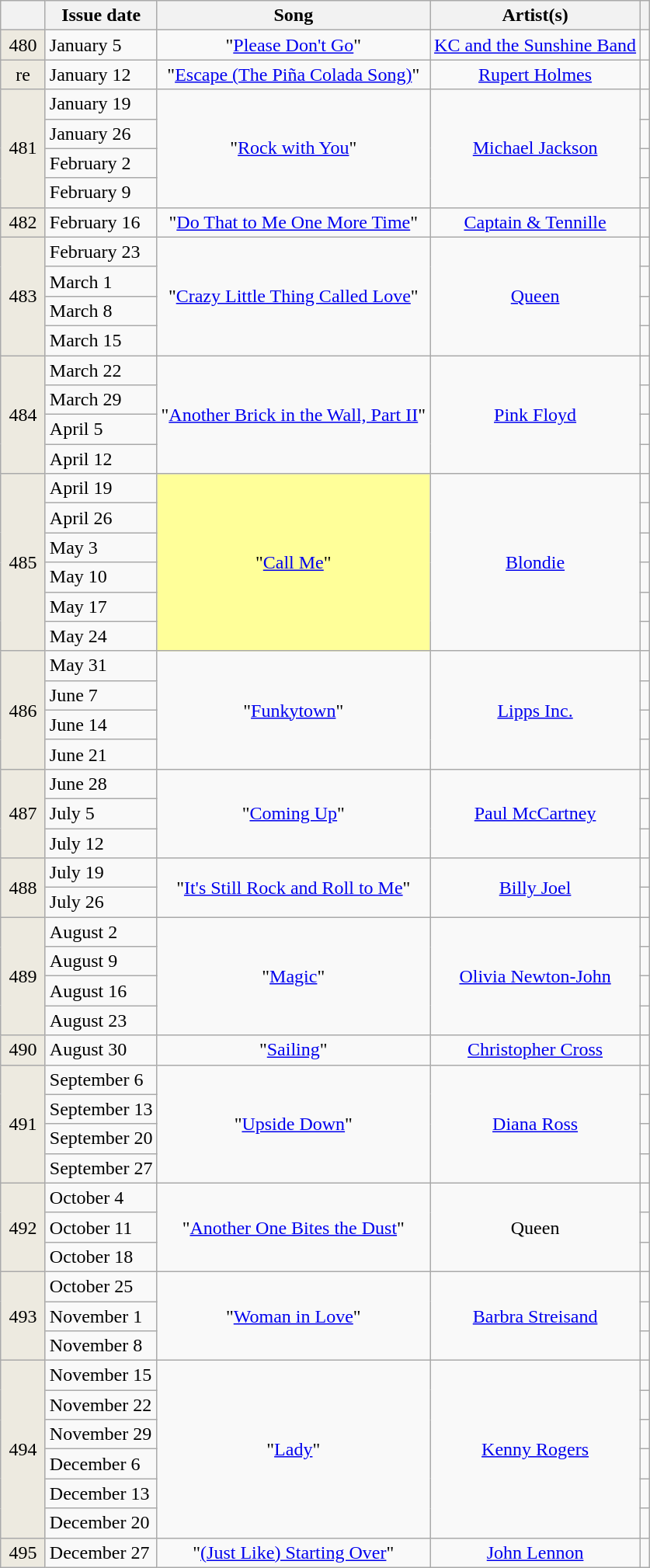<table class="wikitable">
<tr>
<th width=31></th>
<th>Issue date</th>
<th>Song</th>
<th>Artist(s)</th>
<th></th>
</tr>
<tr>
<td align="center" bgcolor=EDEAE0>480</td>
<td>January 5</td>
<td align="center">"<a href='#'>Please Don't Go</a>"</td>
<td align="center"><a href='#'>KC and the Sunshine Band</a></td>
<td align="center"></td>
</tr>
<tr>
<td align="center" bgcolor=EDEAE0>re</td>
<td>January 12</td>
<td align="center">"<a href='#'>Escape (The Piña Colada Song)</a>"</td>
<td align="center"><a href='#'>Rupert Holmes</a></td>
<td align="center"></td>
</tr>
<tr>
<td align="center" bgcolor=EDEAE0 rowspan=4>481</td>
<td>January 19</td>
<td align="center" rowspan="4">"<a href='#'>Rock with You</a>"</td>
<td align="center" rowspan="4"><a href='#'>Michael Jackson</a></td>
<td align="center"></td>
</tr>
<tr>
<td>January 26</td>
<td align="center"></td>
</tr>
<tr>
<td>February 2</td>
<td align="center"></td>
</tr>
<tr>
<td>February 9</td>
<td align="center"></td>
</tr>
<tr>
<td align="center" bgcolor=EDEAE0>482</td>
<td>February 16</td>
<td align="center">"<a href='#'>Do That to Me One More Time</a>"</td>
<td align="center"><a href='#'>Captain & Tennille</a></td>
<td align="center"></td>
</tr>
<tr>
<td align="center" bgcolor=EDEAE0 rowspan=4>483</td>
<td>February 23</td>
<td align="center" rowspan="4">"<a href='#'>Crazy Little Thing Called Love</a>"</td>
<td align="center" rowspan="4"><a href='#'>Queen</a></td>
<td align="center"></td>
</tr>
<tr>
<td>March 1</td>
<td align="center"></td>
</tr>
<tr>
<td>March 8</td>
<td align="center"></td>
</tr>
<tr>
<td>March 15</td>
<td align="center"></td>
</tr>
<tr>
<td align="center" bgcolor=EDEAE0 rowspan=4>484</td>
<td>March 22</td>
<td align="center" rowspan="4">"<a href='#'>Another Brick in the Wall, Part II</a>"</td>
<td align="center" rowspan="4"><a href='#'>Pink Floyd</a></td>
<td align="center"></td>
</tr>
<tr>
<td>March 29</td>
<td align="center"></td>
</tr>
<tr>
<td>April 5</td>
<td align="center"></td>
</tr>
<tr>
<td>April 12</td>
<td align="center"></td>
</tr>
<tr>
<td align="center" bgcolor=EDEAE0 rowspan=6>485</td>
<td>April 19</td>
<td bgcolor=#FFFF99 align="center" rowspan="6">"<a href='#'>Call Me</a>"</td>
<td align="center" rowspan="6"><a href='#'>Blondie</a></td>
<td></td>
</tr>
<tr>
<td>April 26</td>
<td align="center"></td>
</tr>
<tr>
<td>May 3</td>
<td align="center"></td>
</tr>
<tr>
<td>May 10</td>
<td align="center"></td>
</tr>
<tr>
<td>May 17</td>
<td align="center"></td>
</tr>
<tr>
<td>May 24</td>
<td align="center"></td>
</tr>
<tr>
<td align="center" bgcolor=EDEAE0 rowspan=4>486</td>
<td>May 31</td>
<td align="center" rowspan="4">"<a href='#'>Funkytown</a>"</td>
<td align="center" rowspan="4"><a href='#'>Lipps Inc.</a></td>
<td align="center"></td>
</tr>
<tr>
<td>June 7</td>
<td align="center"></td>
</tr>
<tr>
<td>June 14</td>
<td align="center"></td>
</tr>
<tr>
<td>June 21</td>
<td align="center"></td>
</tr>
<tr>
<td align="center" bgcolor=EDEAE0 rowspan=3>487</td>
<td>June 28</td>
<td align="center" rowspan="3">"<a href='#'>Coming Up</a>"</td>
<td align="center" rowspan="3"><a href='#'>Paul McCartney</a></td>
<td align="center"></td>
</tr>
<tr>
<td>July 5</td>
<td align="center"></td>
</tr>
<tr>
<td>July 12</td>
<td align="center"></td>
</tr>
<tr>
<td align="center" bgcolor=EDEAE0 rowspan=2>488</td>
<td>July 19</td>
<td align="center" rowspan="2">"<a href='#'>It's Still Rock and Roll to Me</a>"</td>
<td align="center" rowspan="2"><a href='#'>Billy Joel</a></td>
<td align="center"></td>
</tr>
<tr>
<td>July 26</td>
<td align="center"></td>
</tr>
<tr>
<td align="center" bgcolor=EDEAE0 rowspan=4>489</td>
<td>August 2</td>
<td align="center" rowspan="4">"<a href='#'>Magic</a>"</td>
<td align="center" rowspan="4"><a href='#'>Olivia Newton-John</a></td>
<td align="center"></td>
</tr>
<tr>
<td>August 9</td>
<td align="center"></td>
</tr>
<tr>
<td>August 16</td>
<td align="center"></td>
</tr>
<tr>
<td>August 23</td>
<td align="center"></td>
</tr>
<tr>
<td align="center" bgcolor=EDEAE0>490</td>
<td>August 30</td>
<td align="center">"<a href='#'>Sailing</a>"</td>
<td align="center"><a href='#'>Christopher Cross</a></td>
<td align="center"></td>
</tr>
<tr>
<td align="center" bgcolor=EDEAE0 rowspan=4>491</td>
<td>September 6</td>
<td align="center" rowspan="4">"<a href='#'>Upside Down</a>"</td>
<td align="center" rowspan="4"><a href='#'>Diana Ross</a></td>
<td align="center"></td>
</tr>
<tr>
<td>September 13</td>
<td align="center"></td>
</tr>
<tr>
<td>September 20</td>
<td align="center"></td>
</tr>
<tr>
<td>September 27</td>
<td align="center"></td>
</tr>
<tr>
<td align="center" bgcolor=EDEAE0 rowspan=3>492</td>
<td>October 4</td>
<td align="center" rowspan="3">"<a href='#'>Another One Bites the Dust</a>"</td>
<td align="center" rowspan="3">Queen</td>
<td align="center"></td>
</tr>
<tr>
<td>October 11</td>
<td align="center"></td>
</tr>
<tr>
<td>October 18</td>
<td align="center"></td>
</tr>
<tr>
<td align="center" bgcolor=EDEAE0 rowspan=3>493</td>
<td>October 25</td>
<td align="center" rowspan="3">"<a href='#'>Woman in Love</a>"</td>
<td align="center" rowspan="3"><a href='#'>Barbra Streisand</a></td>
<td align="center"></td>
</tr>
<tr>
<td>November 1</td>
<td align="center"></td>
</tr>
<tr>
<td>November 8</td>
<td align="center"></td>
</tr>
<tr>
<td align="center" bgcolor=EDEAE0 rowspan=6>494</td>
<td>November 15</td>
<td align="center" rowspan="6">"<a href='#'>Lady</a>"</td>
<td align="center" rowspan="6"><a href='#'>Kenny Rogers</a></td>
<td align="center"></td>
</tr>
<tr>
<td>November 22</td>
<td align="center"></td>
</tr>
<tr>
<td>November 29</td>
<td align="center"></td>
</tr>
<tr>
<td>December 6</td>
<td align="center"></td>
</tr>
<tr>
<td>December 13</td>
<td align="center"></td>
</tr>
<tr>
<td>December 20</td>
<td align="center"></td>
</tr>
<tr>
<td align="center" bgcolor=EDEAE0>495</td>
<td>December 27</td>
<td align="center">"<a href='#'>(Just Like) Starting Over</a>"</td>
<td align="center"><a href='#'>John Lennon</a></td>
<td align="center"></td>
</tr>
</table>
